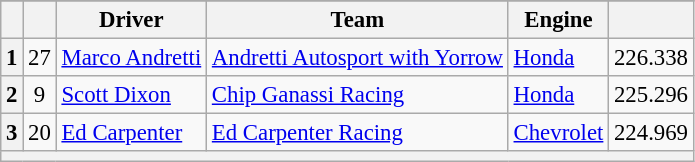<table class="wikitable" style="font-size:95%;">
<tr>
</tr>
<tr>
<th></th>
<th></th>
<th>Driver</th>
<th>Team</th>
<th>Engine</th>
<th></th>
</tr>
<tr>
<th>1</th>
<td style="text-align:center;">27</td>
<td> <a href='#'>Marco Andretti</a></td>
<td><a href='#'> Andretti Autosport with Yorrow</a></td>
<td><a href='#'>Honda</a></td>
<td>226.338</td>
</tr>
<tr>
<th>2</th>
<td style="text-align:center;">9</td>
<td> <a href='#'>Scott Dixon</a></td>
<td><a href='#'>Chip Ganassi Racing</a></td>
<td><a href='#'>Honda</a></td>
<td>225.296</td>
</tr>
<tr>
<th>3</th>
<td style="text-align:center;">20</td>
<td> <a href='#'>Ed Carpenter</a></td>
<td><a href='#'>Ed Carpenter Racing</a></td>
<td><a href='#'>Chevrolet</a></td>
<td>224.969</td>
</tr>
<tr>
<th colspan=6></th>
</tr>
</table>
